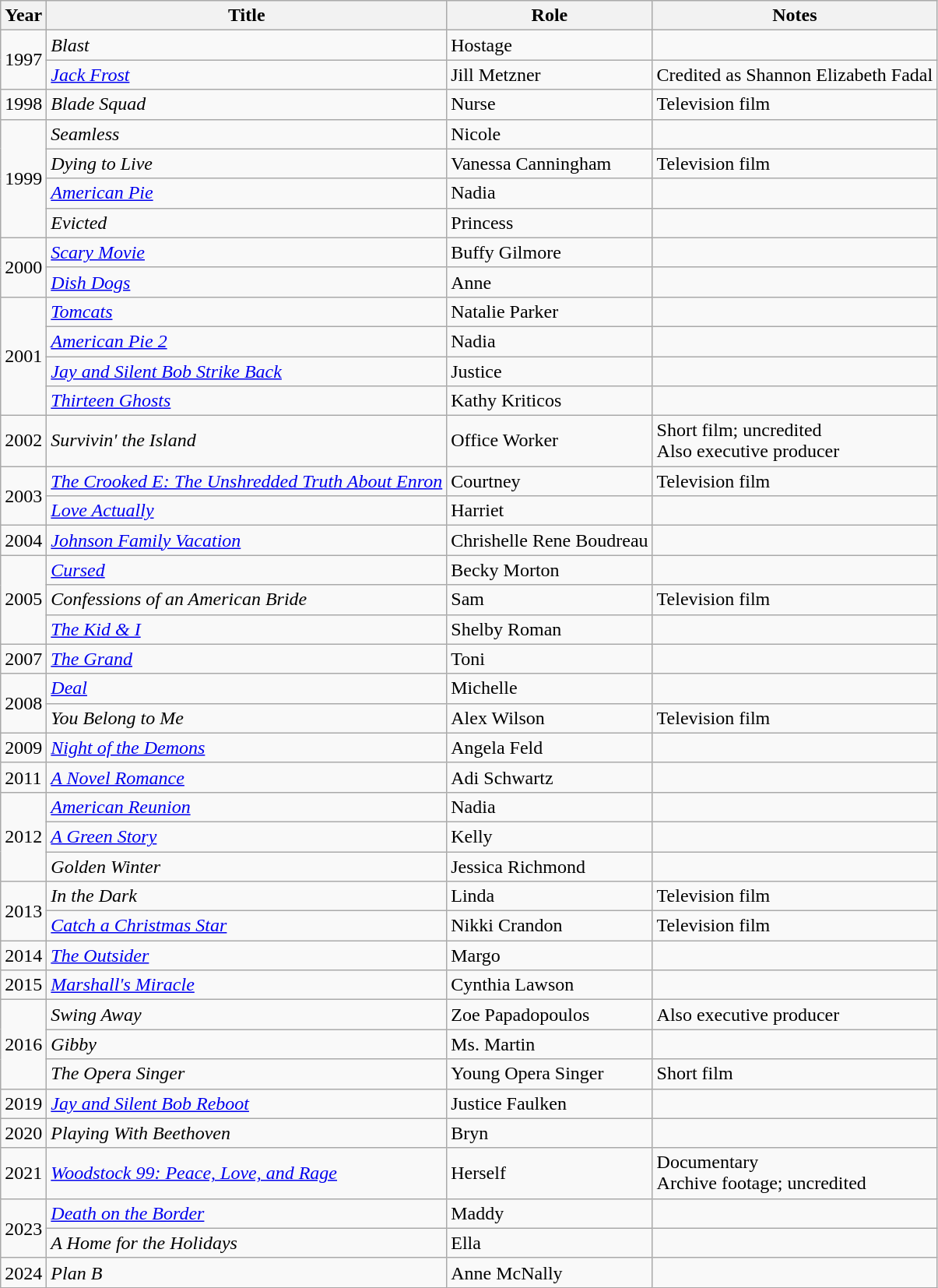<table class="wikitable sortable">
<tr>
<th>Year</th>
<th>Title</th>
<th>Role</th>
<th class="unsortable">Notes</th>
</tr>
<tr>
<td rowspan="2">1997</td>
<td><em>Blast</em></td>
<td>Hostage</td>
<td></td>
</tr>
<tr>
<td><em><a href='#'>Jack Frost</a></em></td>
<td>Jill Metzner</td>
<td>Credited as Shannon Elizabeth Fadal</td>
</tr>
<tr>
<td>1998</td>
<td><em>Blade Squad</em></td>
<td>Nurse</td>
<td>Television film</td>
</tr>
<tr>
<td rowspan="4">1999</td>
<td><em>Seamless</em></td>
<td>Nicole</td>
<td></td>
</tr>
<tr>
<td><em>Dying to Live</em></td>
<td>Vanessa Canningham</td>
<td>Television film</td>
</tr>
<tr>
<td><em><a href='#'>American Pie</a></em></td>
<td>Nadia</td>
<td></td>
</tr>
<tr>
<td><em>Evicted</em></td>
<td>Princess</td>
<td></td>
</tr>
<tr>
<td rowspan="2">2000</td>
<td><em><a href='#'>Scary Movie</a></em></td>
<td>Buffy Gilmore</td>
<td></td>
</tr>
<tr>
<td><em><a href='#'>Dish Dogs</a></em></td>
<td>Anne</td>
<td></td>
</tr>
<tr>
<td rowspan="4">2001</td>
<td><em><a href='#'>Tomcats</a></em></td>
<td>Natalie Parker</td>
<td></td>
</tr>
<tr>
<td><em><a href='#'>American Pie 2</a></em></td>
<td>Nadia</td>
<td></td>
</tr>
<tr>
<td><em><a href='#'>Jay and Silent Bob Strike Back</a></em></td>
<td>Justice</td>
<td></td>
</tr>
<tr>
<td><em><a href='#'>Thirteen Ghosts</a></em></td>
<td>Kathy Kriticos</td>
<td></td>
</tr>
<tr>
<td>2002</td>
<td><em>Survivin' the Island</em></td>
<td>Office Worker</td>
<td>Short film; uncredited<br>Also executive producer</td>
</tr>
<tr>
<td rowspan="2">2003</td>
<td><em><a href='#'>The Crooked E: The Unshredded Truth About Enron</a></em></td>
<td>Courtney</td>
<td>Television film</td>
</tr>
<tr>
<td><em><a href='#'>Love Actually</a></em></td>
<td>Harriet</td>
<td></td>
</tr>
<tr>
<td>2004</td>
<td><em><a href='#'>Johnson Family Vacation</a></em></td>
<td>Chrishelle Rene Boudreau</td>
<td></td>
</tr>
<tr>
<td rowspan="3">2005</td>
<td><em><a href='#'>Cursed</a></em></td>
<td>Becky Morton</td>
<td></td>
</tr>
<tr>
<td><em>Confessions of an American Bride</em></td>
<td>Sam</td>
<td>Television film</td>
</tr>
<tr>
<td><em><a href='#'>The Kid & I</a></em></td>
<td>Shelby Roman</td>
<td></td>
</tr>
<tr>
<td>2007</td>
<td><em><a href='#'>The Grand</a></em></td>
<td>Toni</td>
<td></td>
</tr>
<tr>
<td rowspan="2">2008</td>
<td><em><a href='#'>Deal</a></em></td>
<td>Michelle</td>
<td></td>
</tr>
<tr>
<td><em>You Belong to Me</em></td>
<td>Alex Wilson</td>
<td>Television film</td>
</tr>
<tr>
<td>2009</td>
<td><em><a href='#'>Night of the Demons</a></em></td>
<td>Angela Feld</td>
<td></td>
</tr>
<tr>
<td>2011</td>
<td><em><a href='#'>A Novel Romance</a></em></td>
<td>Adi Schwartz</td>
<td></td>
</tr>
<tr>
<td rowspan="3">2012</td>
<td><em><a href='#'>American Reunion</a></em></td>
<td>Nadia</td>
<td></td>
</tr>
<tr>
<td><em><a href='#'>A Green Story</a></em></td>
<td>Kelly</td>
<td></td>
</tr>
<tr>
<td><em>Golden Winter</em></td>
<td>Jessica Richmond</td>
<td></td>
</tr>
<tr>
<td rowspan="2">2013</td>
<td><em>In the Dark</em></td>
<td>Linda</td>
<td>Television film</td>
</tr>
<tr>
<td><em><a href='#'>Catch a Christmas Star</a></em></td>
<td>Nikki Crandon</td>
<td>Television film</td>
</tr>
<tr>
<td>2014</td>
<td><em><a href='#'>The Outsider</a></em></td>
<td>Margo</td>
<td></td>
</tr>
<tr>
<td>2015</td>
<td><em><a href='#'>Marshall's Miracle</a></em></td>
<td>Cynthia Lawson</td>
<td></td>
</tr>
<tr>
<td rowspan="3">2016</td>
<td><em>Swing Away</em></td>
<td>Zoe Papadopoulos</td>
<td>Also executive producer</td>
</tr>
<tr>
<td><em>Gibby</em></td>
<td>Ms. Martin</td>
<td></td>
</tr>
<tr>
<td><em>The Opera Singer</em></td>
<td>Young Opera Singer</td>
<td>Short film</td>
</tr>
<tr>
<td>2019</td>
<td><em><a href='#'>Jay and Silent Bob Reboot</a></em></td>
<td>Justice Faulken</td>
<td></td>
</tr>
<tr>
<td>2020</td>
<td><em>Playing With Beethoven</em></td>
<td>Bryn</td>
<td></td>
</tr>
<tr>
<td>2021</td>
<td><em><a href='#'>Woodstock 99: Peace, Love, and Rage</a></em></td>
<td>Herself</td>
<td>Documentary<br>Archive footage; uncredited</td>
</tr>
<tr>
<td rowspan="2">2023</td>
<td><em><a href='#'>Death on the Border</a></em></td>
<td>Maddy</td>
<td></td>
</tr>
<tr>
<td><em>A Home for the Holidays</em></td>
<td>Ella</td>
<td></td>
</tr>
<tr>
<td>2024</td>
<td><em>Plan B</em></td>
<td>Anne McNally</td>
<td></td>
</tr>
</table>
